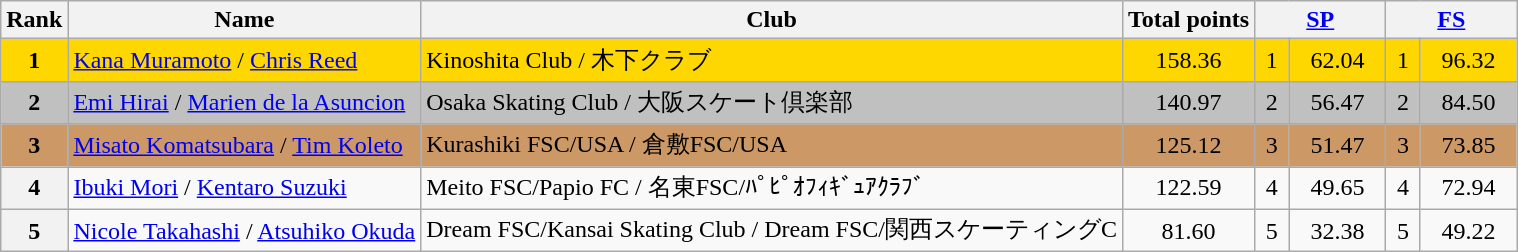<table class="wikitable sortable">
<tr>
<th>Rank</th>
<th>Name</th>
<th>Club</th>
<th>Total points</th>
<th colspan="2" width="80px"><a href='#'>SP</a></th>
<th colspan="2" width="80px"><a href='#'>FS</a></th>
</tr>
<tr bgcolor="gold">
<td align="center"><strong>1</strong></td>
<td><a href='#'>Kana Muramoto</a> / <a href='#'>Chris Reed</a></td>
<td>Kinoshita Club / 木下クラブ</td>
<td align="center">158.36</td>
<td align="center">1</td>
<td align="center">62.04</td>
<td align="center">1</td>
<td align="center">96.32</td>
</tr>
<tr bgcolor="silver">
<td align="center"><strong>2</strong></td>
<td><a href='#'>Emi Hirai</a> / <a href='#'>Marien de la Asuncion</a></td>
<td>Osaka Skating Club / 大阪スケート倶楽部</td>
<td align="center">140.97</td>
<td align="center">2</td>
<td align="center">56.47</td>
<td align="center">2</td>
<td align="center">84.50</td>
</tr>
<tr bgcolor="cc9966">
<td align="center"><strong>3</strong></td>
<td><a href='#'>Misato Komatsubara</a> / <a href='#'>Tim Koleto</a></td>
<td>Kurashiki FSC/USA / 倉敷FSC/USA</td>
<td align="center">125.12</td>
<td align="center">3</td>
<td align="center">51.47</td>
<td align="center">3</td>
<td align="center">73.85</td>
</tr>
<tr>
<th>4</th>
<td><a href='#'>Ibuki Mori</a> / <a href='#'>Kentaro Suzuki</a></td>
<td>Meito FSC/Papio FC / 名東FSC/ﾊﾟﾋﾟｵﾌｨｷﾞｭｱｸﾗﾌﾞ</td>
<td align="center">122.59</td>
<td align="center">4</td>
<td align="center">49.65</td>
<td align="center">4</td>
<td align="center">72.94</td>
</tr>
<tr>
<th>5</th>
<td><a href='#'>Nicole Takahashi</a> / <a href='#'>Atsuhiko Okuda</a></td>
<td>Dream FSC/Kansai Skating Club / Dream FSC/関西スケーティングC</td>
<td align="center">81.60</td>
<td align="center">5</td>
<td align="center">32.38</td>
<td align="center">5</td>
<td align="center">49.22</td>
</tr>
</table>
